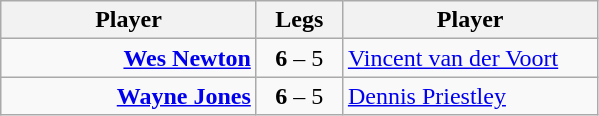<table class=wikitable style="text-align:center">
<tr>
<th width=163>Player</th>
<th width=50>Legs</th>
<th width=163>Player</th>
</tr>
<tr align=left>
<td align=right><strong><a href='#'>Wes Newton</a></strong> </td>
<td align=center><strong>6</strong> – 5</td>
<td> <a href='#'>Vincent van der Voort</a></td>
</tr>
<tr align=left>
<td align=right><strong><a href='#'>Wayne Jones</a></strong> </td>
<td align=center><strong>6</strong> – 5</td>
<td> <a href='#'>Dennis Priestley</a></td>
</tr>
</table>
